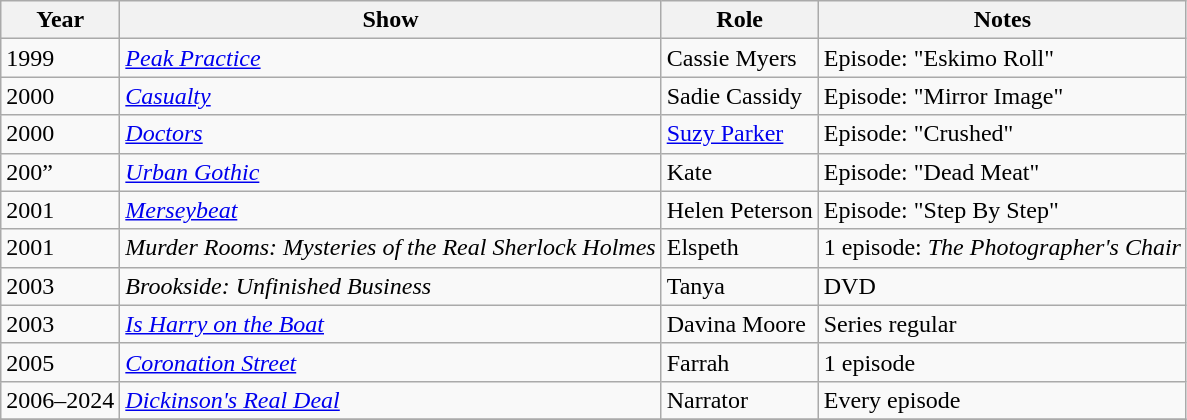<table class="wikitable">
<tr>
<th>Year</th>
<th>Show</th>
<th>Role</th>
<th>Notes</th>
</tr>
<tr>
<td>1999</td>
<td><em><a href='#'>Peak Practice</a></em></td>
<td>Cassie Myers</td>
<td>Episode: "Eskimo Roll"</td>
</tr>
<tr>
<td>2000</td>
<td><em><a href='#'>Casualty</a></em></td>
<td>Sadie Cassidy</td>
<td>Episode: "Mirror Image"</td>
</tr>
<tr>
<td>2000</td>
<td><em><a href='#'>Doctors</a></em></td>
<td><a href='#'>Suzy Parker</a></td>
<td>Episode: "Crushed"</td>
</tr>
<tr>
<td>200”</td>
<td><em><a href='#'>Urban Gothic</a></em></td>
<td>Kate</td>
<td>Episode: "Dead Meat"</td>
</tr>
<tr>
<td>2001</td>
<td><em><a href='#'>Merseybeat</a></em></td>
<td>Helen Peterson</td>
<td>Episode: "Step By Step"</td>
</tr>
<tr>
<td>2001</td>
<td><em>Murder Rooms: Mysteries of the Real Sherlock Holmes</em></td>
<td>Elspeth</td>
<td>1 episode: <em>The Photographer's Chair</em></td>
</tr>
<tr>
<td>2003</td>
<td><em>Brookside: Unfinished Business</em></td>
<td>Tanya</td>
<td>DVD</td>
</tr>
<tr>
<td>2003</td>
<td><em><a href='#'>Is Harry on the Boat</a></em></td>
<td>Davina Moore</td>
<td>Series regular</td>
</tr>
<tr>
<td>2005</td>
<td><em><a href='#'>Coronation Street</a></em></td>
<td>Farrah</td>
<td>1 episode</td>
</tr>
<tr>
<td>2006–2024</td>
<td><em><a href='#'>Dickinson's Real Deal</a></em></td>
<td>Narrator</td>
<td>Every episode</td>
</tr>
<tr>
</tr>
</table>
